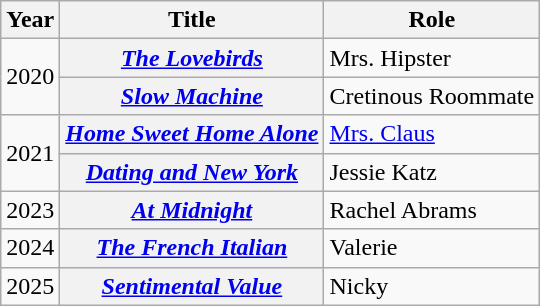<table class="wikitable plainrowheaders sortable">
<tr>
<th scope="col">Year</th>
<th scope="col">Title</th>
<th scope="col">Role</th>
</tr>
<tr>
<td rowspan="2">2020</td>
<th scope="row"><em><a href='#'>The Lovebirds</a></em></th>
<td>Mrs. Hipster</td>
</tr>
<tr>
<th scope="row"><em><a href='#'>Slow Machine</a></em></th>
<td>Cretinous Roommate</td>
</tr>
<tr>
<td rowspan="2">2021</td>
<th scope="row"><em><a href='#'>Home Sweet Home Alone</a></em></th>
<td><a href='#'>Mrs. Claus</a></td>
</tr>
<tr>
<th scope="row"><em><a href='#'>Dating and New York</a></em></th>
<td>Jessie Katz</td>
</tr>
<tr>
<td>2023</td>
<th scope="row"><em><a href='#'>At Midnight</a></em></th>
<td>Rachel Abrams</td>
</tr>
<tr>
<td>2024</td>
<th scope="row"><em><a href='#'>The French Italian</a></em></th>
<td>Valerie</td>
</tr>
<tr>
<td>2025</td>
<th scope="row"><em><a href='#'>Sentimental Value</a></em></th>
<td>Nicky</td>
</tr>
</table>
